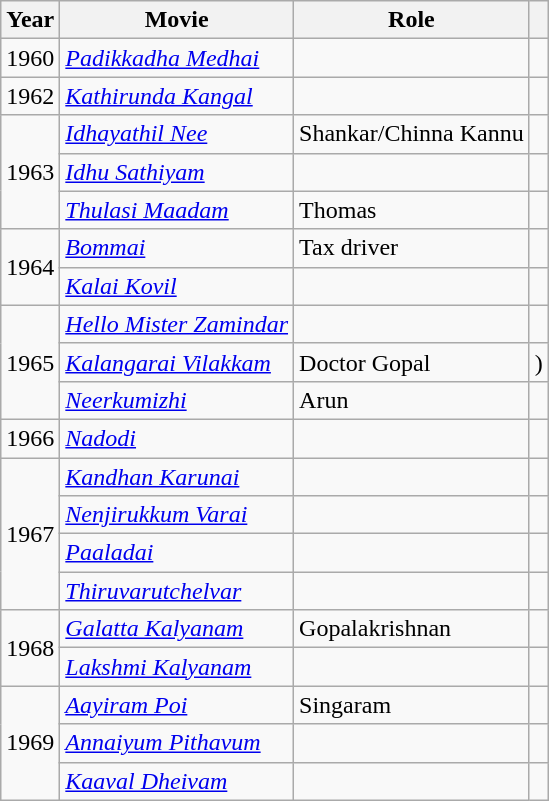<table class="wikitable">
<tr>
<th>Year</th>
<th>Movie</th>
<th>Role</th>
<th class="unsortable"></th>
</tr>
<tr>
<td>1960</td>
<td><em><a href='#'>Padikkadha Medhai</a></em></td>
<td></td>
<td></td>
</tr>
<tr>
<td>1962</td>
<td><em><a href='#'>Kathirunda Kangal</a></em></td>
<td></td>
<td></td>
</tr>
<tr>
<td rowspan=3>1963</td>
<td><em><a href='#'>Idhayathil Nee</a></em></td>
<td>Shankar/Chinna Kannu</td>
<td></td>
</tr>
<tr>
<td><em><a href='#'>Idhu Sathiyam</a></em></td>
<td></td>
<td></td>
</tr>
<tr>
<td><em><a href='#'>Thulasi Maadam</a></em></td>
<td>Thomas</td>
<td></td>
</tr>
<tr>
<td rowspan=2>1964</td>
<td><em><a href='#'>Bommai</a></em></td>
<td>Tax driver</td>
<td></td>
</tr>
<tr>
<td><em><a href='#'>Kalai Kovil</a></em></td>
<td></td>
<td></td>
</tr>
<tr>
<td rowspan=3>1965</td>
<td><em><a href='#'>Hello Mister Zamindar</a></em></td>
<td></td>
<td></td>
</tr>
<tr>
<td><em><a href='#'>Kalangarai Vilakkam</a></em></td>
<td>Doctor Gopal</td>
<td>)</td>
</tr>
<tr>
<td><em><a href='#'>Neerkumizhi</a></em></td>
<td>Arun</td>
<td></td>
</tr>
<tr>
<td>1966</td>
<td><em><a href='#'>Nadodi</a></em></td>
<td></td>
<td></td>
</tr>
<tr>
<td rowspan=4>1967</td>
<td><em><a href='#'>Kandhan Karunai</a></em></td>
<td></td>
<td></td>
</tr>
<tr>
<td><em><a href='#'>Nenjirukkum Varai</a></em></td>
<td></td>
<td></td>
</tr>
<tr>
<td><em><a href='#'>Paaladai</a></em></td>
<td></td>
<td></td>
</tr>
<tr>
<td><em><a href='#'>Thiruvarutchelvar</a></em></td>
<td></td>
<td></td>
</tr>
<tr>
<td rowspan=2>1968</td>
<td><em><a href='#'>Galatta Kalyanam</a></em></td>
<td>Gopalakrishnan</td>
<td></td>
</tr>
<tr>
<td><em><a href='#'>Lakshmi Kalyanam</a></em></td>
<td></td>
<td></td>
</tr>
<tr>
<td rowspan=3>1969</td>
<td><em><a href='#'>Aayiram Poi</a></em></td>
<td>Singaram</td>
<td></td>
</tr>
<tr>
<td><em><a href='#'>Annaiyum Pithavum </a></em></td>
<td></td>
<td></td>
</tr>
<tr>
<td><em><a href='#'>Kaaval Dheivam </a></em></td>
<td></td>
<td></td>
</tr>
</table>
